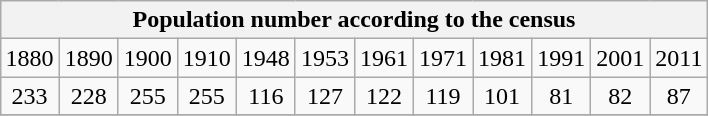<table class="wikitable" style="margin: 0.5em auto; text-align: center;">
<tr>
<th colspan="16">Population number according to the census</th>
</tr>
<tr>
<td>1880</td>
<td>1890</td>
<td>1900</td>
<td>1910</td>
<td>1948</td>
<td>1953</td>
<td>1961</td>
<td>1971</td>
<td>1981</td>
<td>1991</td>
<td>2001</td>
<td>2011</td>
</tr>
<tr>
<td>233</td>
<td>228</td>
<td>255</td>
<td>255</td>
<td>116</td>
<td>127</td>
<td>122</td>
<td>119</td>
<td>101</td>
<td>81</td>
<td>82</td>
<td>87</td>
</tr>
<tr>
</tr>
</table>
